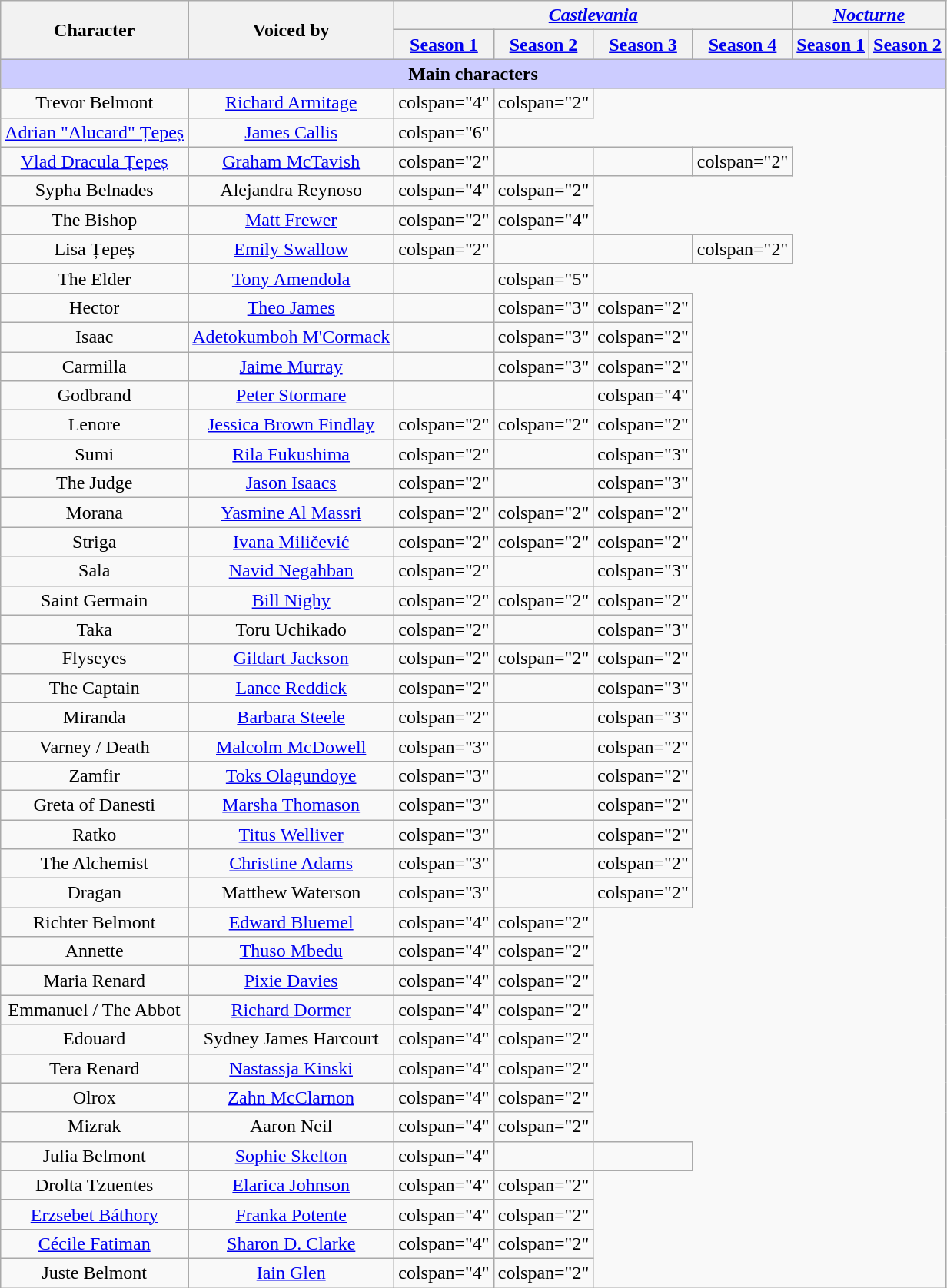<table class="wikitable plainrowheaders" style="text-align:center;">
<tr>
<th scope="col" rowspan="2">Character</th>
<th scope="col" rowspan="2">Voiced by</th>
<th scope="col" colspan="4"><em><a href='#'>Castlevania</a></em></th>
<th scope="col" colspan="2"><em><a href='#'>Nocturne</a></em></th>
</tr>
<tr>
<th><a href='#'>Season 1</a></th>
<th><a href='#'>Season 2</a></th>
<th><a href='#'>Season 3</a></th>
<th><a href='#'>Season 4</a></th>
<th><a href='#'>Season 1</a></th>
<th><a href='#'>Season 2</a></th>
</tr>
<tr>
<th colspan="8" style="background:#ccf;">Main characters</th>
</tr>
<tr>
<td scope="row">Trevor Belmont</td>
<td><a href='#'>Richard Armitage</a></td>
<td>colspan="4" </td>
<td>colspan="2" </td>
</tr>
<tr>
<td scope="row"><a href='#'>Adrian "Alucard" Țepeș</a></td>
<td><a href='#'>James Callis</a></td>
<td>colspan="6" </td>
</tr>
<tr>
<td scope="row"><a href='#'>Vlad Dracula Țepeș</a></td>
<td><a href='#'>Graham McTavish</a></td>
<td>colspan="2" </td>
<td></td>
<td></td>
<td>colspan="2" </td>
</tr>
<tr>
<td scope="row">Sypha Belnades</td>
<td>Alejandra Reynoso</td>
<td>colspan="4" </td>
<td>colspan="2" </td>
</tr>
<tr>
<td scope="row">The Bishop</td>
<td><a href='#'>Matt Frewer</a></td>
<td>colspan="2" </td>
<td>colspan="4" </td>
</tr>
<tr>
<td scope="row">Lisa Țepeș</td>
<td><a href='#'>Emily Swallow</a></td>
<td>colspan="2" </td>
<td></td>
<td></td>
<td>colspan="2" </td>
</tr>
<tr>
<td scope="row">The Elder</td>
<td><a href='#'>Tony Amendola</a></td>
<td></td>
<td>colspan="5" </td>
</tr>
<tr>
<td scope="row">Hector</td>
<td><a href='#'>Theo James</a></td>
<td></td>
<td>colspan="3" </td>
<td>colspan="2" </td>
</tr>
<tr>
<td scope="row">Isaac</td>
<td><a href='#'>Adetokumboh M'Cormack</a></td>
<td></td>
<td>colspan="3" </td>
<td>colspan="2" </td>
</tr>
<tr>
<td scope="row">Carmilla</td>
<td><a href='#'>Jaime Murray</a></td>
<td></td>
<td>colspan="3" </td>
<td>colspan="2" </td>
</tr>
<tr>
<td scope="row">Godbrand</td>
<td><a href='#'>Peter Stormare</a></td>
<td></td>
<td></td>
<td>colspan="4" </td>
</tr>
<tr>
<td scope="row">Lenore</td>
<td><a href='#'>Jessica Brown Findlay</a></td>
<td>colspan="2" </td>
<td>colspan="2" </td>
<td>colspan="2" </td>
</tr>
<tr>
<td scope="row">Sumi</td>
<td><a href='#'>Rila Fukushima</a></td>
<td>colspan="2" </td>
<td></td>
<td>colspan="3" </td>
</tr>
<tr>
<td scope="row">The Judge</td>
<td><a href='#'>Jason Isaacs</a></td>
<td>colspan="2" </td>
<td></td>
<td>colspan="3" </td>
</tr>
<tr>
<td scope="row">Morana</td>
<td><a href='#'>Yasmine Al Massri</a></td>
<td>colspan="2" </td>
<td>colspan="2" </td>
<td>colspan="2" </td>
</tr>
<tr>
<td scope="row">Striga</td>
<td><a href='#'>Ivana Miličević</a></td>
<td>colspan="2" </td>
<td>colspan="2" </td>
<td>colspan="2" </td>
</tr>
<tr>
<td scope="row">Sala</td>
<td><a href='#'>Navid Negahban</a></td>
<td>colspan="2" </td>
<td></td>
<td>colspan="3" </td>
</tr>
<tr>
<td scope="row">Saint Germain</td>
<td><a href='#'>Bill Nighy</a></td>
<td>colspan="2" </td>
<td>colspan="2" </td>
<td>colspan="2" </td>
</tr>
<tr>
<td scope="row">Taka</td>
<td>Toru Uchikado</td>
<td>colspan="2" </td>
<td></td>
<td>colspan="3" </td>
</tr>
<tr>
<td scope="row">Flyseyes</td>
<td><a href='#'>Gildart Jackson</a></td>
<td>colspan="2" </td>
<td>colspan="2" </td>
<td>colspan="2" </td>
</tr>
<tr>
<td scope="row">The Captain</td>
<td><a href='#'>Lance Reddick</a></td>
<td>colspan="2" </td>
<td></td>
<td>colspan="3" </td>
</tr>
<tr>
<td scope="row">Miranda</td>
<td><a href='#'>Barbara Steele</a></td>
<td>colspan="2" </td>
<td></td>
<td>colspan="3" </td>
</tr>
<tr>
<td scope="row">Varney / Death</td>
<td><a href='#'>Malcolm McDowell</a></td>
<td>colspan="3" </td>
<td></td>
<td>colspan="2" </td>
</tr>
<tr>
<td scope="row">Zamfir</td>
<td><a href='#'>Toks Olagundoye</a></td>
<td>colspan="3" </td>
<td></td>
<td>colspan="2" </td>
</tr>
<tr>
<td scope="row">Greta of Danesti</td>
<td><a href='#'>Marsha Thomason</a></td>
<td>colspan="3" </td>
<td></td>
<td>colspan="2" </td>
</tr>
<tr>
<td scope="row">Ratko</td>
<td><a href='#'>Titus Welliver</a></td>
<td>colspan="3" </td>
<td></td>
<td>colspan="2" </td>
</tr>
<tr>
<td scope="row">The Alchemist</td>
<td><a href='#'>Christine Adams</a></td>
<td>colspan="3" </td>
<td></td>
<td>colspan="2" </td>
</tr>
<tr>
<td scope="row">Dragan</td>
<td>Matthew Waterson</td>
<td>colspan="3" </td>
<td></td>
<td>colspan="2" </td>
</tr>
<tr>
<td scope="row">Richter Belmont</td>
<td><a href='#'>Edward Bluemel</a></td>
<td>colspan="4" </td>
<td>colspan="2" </td>
</tr>
<tr>
<td scope="row">Annette</td>
<td><a href='#'>Thuso Mbedu</a></td>
<td>colspan="4" </td>
<td>colspan="2" </td>
</tr>
<tr>
<td scope="row">Maria Renard</td>
<td><a href='#'>Pixie Davies</a></td>
<td>colspan="4" </td>
<td>colspan="2" </td>
</tr>
<tr>
<td scope="row">Emmanuel / The Abbot</td>
<td><a href='#'>Richard Dormer</a></td>
<td>colspan="4" </td>
<td>colspan="2" </td>
</tr>
<tr>
<td scope="row">Edouard</td>
<td>Sydney James Harcourt</td>
<td>colspan="4" </td>
<td>colspan="2" </td>
</tr>
<tr>
<td scope="row">Tera Renard</td>
<td><a href='#'>Nastassja Kinski</a></td>
<td>colspan="4" </td>
<td>colspan="2" </td>
</tr>
<tr>
<td scope="row">Olrox</td>
<td><a href='#'>Zahn McClarnon</a></td>
<td>colspan="4" </td>
<td>colspan="2" </td>
</tr>
<tr>
<td scope="row">Mizrak</td>
<td>Aaron Neil</td>
<td>colspan="4" </td>
<td>colspan="2" </td>
</tr>
<tr>
<td scope="row">Julia Belmont</td>
<td><a href='#'>Sophie Skelton</a></td>
<td>colspan="4" </td>
<td></td>
<td></td>
</tr>
<tr>
<td scope="row">Drolta Tzuentes</td>
<td><a href='#'>Elarica Johnson</a></td>
<td>colspan="4" </td>
<td>colspan="2" </td>
</tr>
<tr>
<td scope="row"><a href='#'>Erzsebet Báthory</a></td>
<td><a href='#'>Franka Potente</a></td>
<td>colspan="4" </td>
<td>colspan="2" </td>
</tr>
<tr>
<td scope="row"><a href='#'>Cécile Fatiman</a></td>
<td><a href='#'>Sharon D. Clarke</a></td>
<td>colspan="4" </td>
<td>colspan="2" </td>
</tr>
<tr>
<td scope="row">Juste Belmont</td>
<td><a href='#'>Iain Glen</a></td>
<td>colspan="4" </td>
<td>colspan="2" </td>
</tr>
</table>
